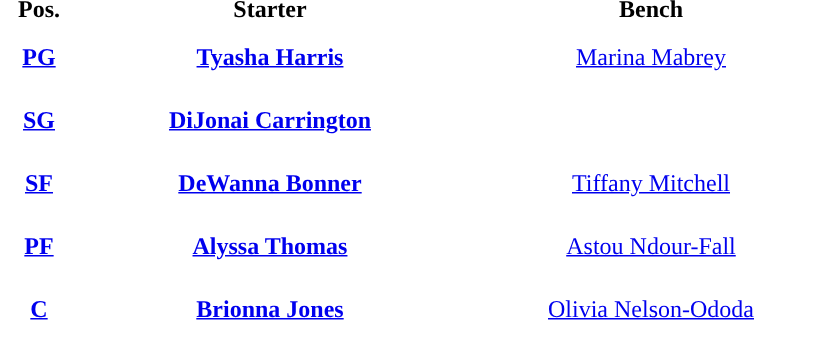<table style="text-align:center; ">
<tr>
<th width="50">Pos.</th>
<th width="250">Starter</th>
<th width="250">Bench</th>
</tr>
<tr style="height:40px; background:white; color:#092C57">
<th><a href='#'><span>PG</span></a></th>
<td><strong><a href='#'>Tyasha Harris</a></strong></td>
<td><a href='#'>Marina Mabrey</a></td>
</tr>
<tr style="height:40px; background:white; color:#092C57">
<th><a href='#'><span>SG</span></a></th>
<td><strong><a href='#'>DiJonai Carrington</a></strong></td>
<td></td>
</tr>
<tr style="height:40px; background:white; color:#092C57">
<th><a href='#'><span>SF</span></a></th>
<td><strong><a href='#'>DeWanna Bonner</a></strong></td>
<td><a href='#'>Tiffany Mitchell</a> </td>
</tr>
<tr style="height:40px; background:white; color:#092C57">
<th><a href='#'><span>PF</span></a></th>
<td><strong><a href='#'>Alyssa Thomas</a></strong></td>
<td><a href='#'>Astou Ndour-Fall</a></td>
</tr>
<tr style="height:40px; background:white; color:#092C57">
<th><a href='#'><span>C</span></a></th>
<td><strong><a href='#'>Brionna Jones</a></strong></td>
<td><a href='#'>Olivia Nelson-Ododa</a></td>
</tr>
</table>
